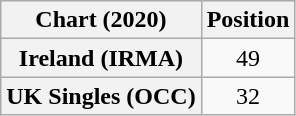<table class="wikitable sortable plainrowheaders" style="text-align:center">
<tr>
<th scope="col">Chart (2020)</th>
<th scope="col">Position</th>
</tr>
<tr>
<th scope="row">Ireland (IRMA)</th>
<td>49</td>
</tr>
<tr>
<th scope="row">UK Singles (OCC)</th>
<td>32</td>
</tr>
</table>
